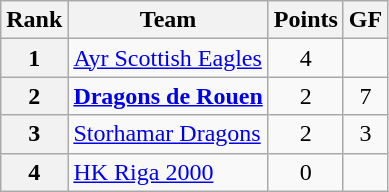<table class="wikitable" style="text-align: center;">
<tr>
<th>Rank</th>
<th>Team</th>
<th>Points</th>
<th>GF</th>
</tr>
<tr>
<th>1</th>
<td style="text-align: left;"> <a href='#'>Ayr Scottish Eagles</a></td>
<td>4</td>
<td></td>
</tr>
<tr>
<th>2</th>
<td style="text-align: left;"> <strong><a href='#'>Dragons de Rouen</a></strong></td>
<td>2</td>
<td>7</td>
</tr>
<tr>
<th>3</th>
<td style="text-align: left;"> <a href='#'>Storhamar Dragons</a></td>
<td>2</td>
<td>3</td>
</tr>
<tr>
<th>4</th>
<td style="text-align: left;"> <a href='#'>HK Riga 2000</a></td>
<td>0</td>
<td></td>
</tr>
</table>
